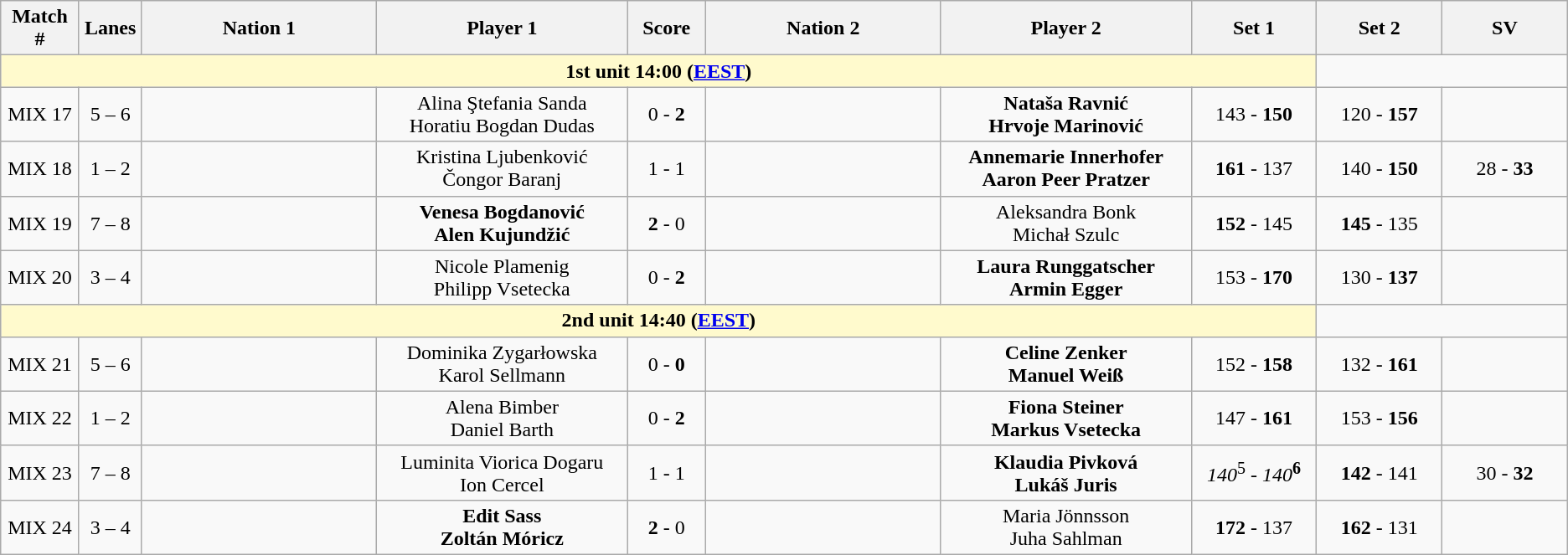<table class="wikitable">
<tr>
<th width="5%">Match #</th>
<th width="4%">Lanes</th>
<th width="15%">Nation 1</th>
<th width="16%">Player 1</th>
<th width="5%">Score</th>
<th width="15%">Nation 2</th>
<th width="16%">Player 2</th>
<th width="8%">Set 1</th>
<th width="8%">Set 2</th>
<th width="8%">SV</th>
</tr>
<tr>
<td colspan="8" style="text-align:center; background-color:#FFFACD"><strong>1st unit 14:00 (<a href='#'>EEST</a>)</strong></td>
</tr>
<tr style=text-align:center;"background:#;">
<td>MIX 17</td>
<td>5 – 6</td>
<td></td>
<td>Alina Ştefania Sanda <br> Horatiu Bogdan Dudas</td>
<td>0 - <strong>2</strong></td>
<td></td>
<td><strong>Nataša Ravnić <br> Hrvoje Marinović</strong></td>
<td>143 - <strong>150</strong></td>
<td>120 - <strong>157</strong></td>
<td></td>
</tr>
<tr style=text-align:center;"background:#;">
<td>MIX 18</td>
<td>1 – 2</td>
<td></td>
<td>Kristina Ljubenković <br> Čongor Baranj</td>
<td>1 - 1</td>
<td></td>
<td><strong>Annemarie Innerhofer <br> Aaron Peer Pratzer</strong></td>
<td><strong>161</strong> - 137</td>
<td>140 - <strong>150</strong></td>
<td>28 - <strong>33</strong></td>
</tr>
<tr style=text-align:center;"background:#;">
<td>MIX 19</td>
<td>7 – 8</td>
<td></td>
<td><strong>Venesa Bogdanović <br> Alen Kujundžić</strong></td>
<td><strong>2</strong> - 0</td>
<td></td>
<td>Aleksandra Bonk <br> Michał Szulc</td>
<td><strong>152</strong> - 145</td>
<td><strong>145</strong> - 135</td>
<td></td>
</tr>
<tr style=text-align:center;"background:#;">
<td>MIX 20</td>
<td>3 – 4</td>
<td></td>
<td>Nicole Plamenig <br> Philipp Vsetecka</td>
<td>0 - <strong>2</strong></td>
<td></td>
<td><strong>Laura Runggatscher <br> Armin Egger</strong></td>
<td>153 - <strong>170</strong></td>
<td>130 - <strong>137</strong></td>
<td></td>
</tr>
<tr>
<td colspan="8" style="text-align:center; background-color:#FFFACD"><strong>2nd unit 14:40 (<a href='#'>EEST</a>)</strong></td>
</tr>
<tr style=text-align:center;"background:#;">
<td>MIX 21</td>
<td>5 – 6</td>
<td></td>
<td>Dominika Zygarłowska <br> Karol Sellmann</td>
<td>0 - <strong>0</strong></td>
<td></td>
<td><strong>Celine Zenker <br> Manuel Weiß</strong></td>
<td>152 - <strong>158</strong></td>
<td>132 - <strong>161</strong></td>
<td></td>
</tr>
<tr style=text-align:center;"background:#;">
<td>MIX 22</td>
<td>1 – 2</td>
<td></td>
<td>Alena Bimber <br> Daniel Barth</td>
<td>0 - <strong>2</strong></td>
<td></td>
<td><strong>Fiona Steiner <br> Markus Vsetecka</strong></td>
<td>147 - <strong>161</strong></td>
<td>153 - <strong>156</strong></td>
<td></td>
</tr>
<tr style=text-align:center;"background:#;">
<td>MIX 23</td>
<td>7 – 8</td>
<td></td>
<td>Luminita Viorica Dogaru <br> Ion Cercel</td>
<td>1 - 1</td>
<td></td>
<td><strong>Klaudia Pivková <br> Lukáš Juris</strong></td>
<td><em>140</em><sup>5</sup> - <em>140</em><sup><strong>6</strong></sup></td>
<td><strong>142</strong> - 141</td>
<td>30 - <strong>32</strong></td>
</tr>
<tr style=text-align:center;"background:#;">
<td>MIX 24</td>
<td>3 – 4</td>
<td></td>
<td><strong>Edit Sass <br> Zoltán Móricz</strong></td>
<td><strong>2</strong> - 0</td>
<td></td>
<td>Maria Jönnsson <br> Juha Sahlman</td>
<td><strong>172</strong> - 137</td>
<td><strong>162</strong> - 131</td>
<td></td>
</tr>
</table>
